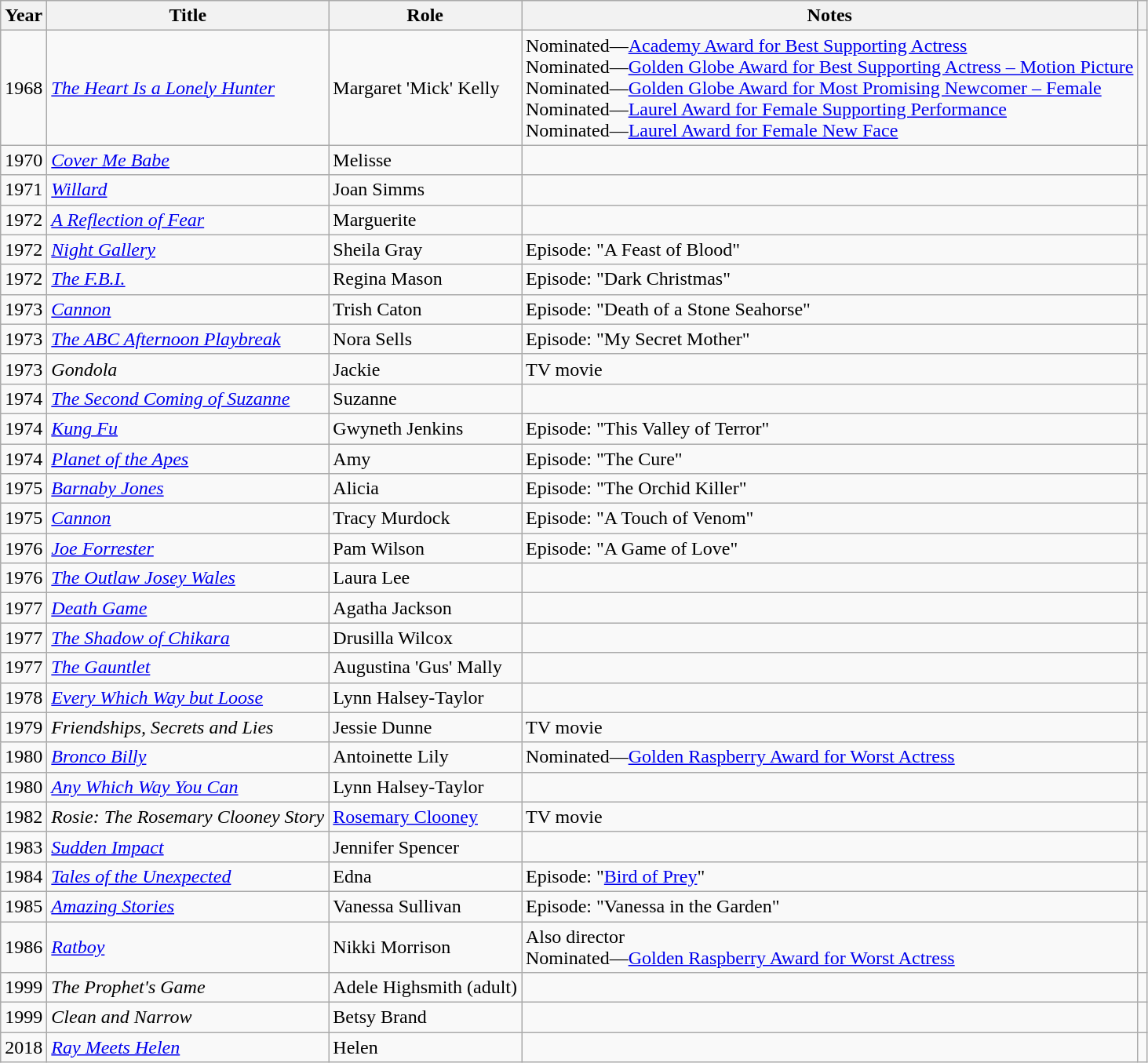<table class="wikitable sortable">
<tr>
<th>Year</th>
<th>Title</th>
<th>Role</th>
<th>Notes</th>
<th class="unsortable"></th>
</tr>
<tr>
<td>1968</td>
<td><em><a href='#'>The Heart Is a Lonely Hunter</a></em></td>
<td>Margaret 'Mick' Kelly</td>
<td>Nominated—<a href='#'>Academy Award for Best Supporting Actress</a><br>Nominated—<a href='#'>Golden Globe Award for Best Supporting Actress – Motion Picture</a><br>Nominated—<a href='#'>Golden Globe Award for Most Promising Newcomer – Female</a><br>Nominated—<a href='#'>Laurel Award for Female Supporting Performance</a><br>Nominated—<a href='#'>Laurel Award for Female New Face</a></td>
<td></td>
</tr>
<tr>
<td>1970</td>
<td><em><a href='#'>Cover Me Babe</a></em></td>
<td>Melisse</td>
<td></td>
<td></td>
</tr>
<tr>
<td>1971</td>
<td><em><a href='#'>Willard</a></em></td>
<td>Joan Simms</td>
<td></td>
<td></td>
</tr>
<tr>
<td>1972</td>
<td><em><a href='#'>A Reflection of Fear</a></em></td>
<td>Marguerite</td>
<td></td>
<td></td>
</tr>
<tr>
<td>1972</td>
<td><em><a href='#'>Night Gallery</a></em></td>
<td>Sheila Gray</td>
<td>Episode: "A Feast of Blood"</td>
<td></td>
</tr>
<tr>
<td>1972</td>
<td><em><a href='#'>The F.B.I.</a></em></td>
<td>Regina Mason</td>
<td>Episode: "Dark Christmas"</td>
<td></td>
</tr>
<tr>
<td>1973</td>
<td><em><a href='#'>Cannon</a></em></td>
<td>Trish Caton</td>
<td>Episode: "Death of a Stone Seahorse"</td>
<td></td>
</tr>
<tr>
<td>1973</td>
<td><em><a href='#'>The ABC Afternoon Playbreak</a></em></td>
<td>Nora Sells</td>
<td>Episode: "My Secret Mother"</td>
<td></td>
</tr>
<tr>
<td>1973</td>
<td><em>Gondola</em></td>
<td>Jackie</td>
<td>TV movie</td>
<td></td>
</tr>
<tr>
<td>1974</td>
<td><em><a href='#'>The Second Coming of Suzanne</a></em></td>
<td>Suzanne</td>
<td></td>
<td></td>
</tr>
<tr>
<td>1974</td>
<td><em><a href='#'>Kung Fu</a></em></td>
<td>Gwyneth Jenkins</td>
<td>Episode: "This Valley of Terror"</td>
<td></td>
</tr>
<tr>
<td>1974</td>
<td><em><a href='#'>Planet of the Apes</a></em></td>
<td>Amy</td>
<td>Episode: "The Cure"</td>
<td></td>
</tr>
<tr>
<td>1975</td>
<td><em><a href='#'>Barnaby Jones</a></em></td>
<td>Alicia</td>
<td>Episode: "The Orchid Killer"</td>
<td></td>
</tr>
<tr>
<td>1975</td>
<td><em><a href='#'>Cannon</a></em></td>
<td>Tracy Murdock</td>
<td>Episode: "A Touch of Venom"</td>
<td></td>
</tr>
<tr>
<td>1976</td>
<td><em><a href='#'>Joe Forrester</a></em></td>
<td>Pam Wilson</td>
<td>Episode: "A Game of Love"</td>
<td></td>
</tr>
<tr>
<td>1976</td>
<td><em><a href='#'>The Outlaw Josey Wales</a></em></td>
<td>Laura Lee</td>
<td></td>
<td></td>
</tr>
<tr>
<td>1977</td>
<td><em><a href='#'>Death Game</a></em></td>
<td>Agatha Jackson</td>
<td></td>
<td></td>
</tr>
<tr>
<td>1977</td>
<td><em><a href='#'>The Shadow of Chikara</a></em></td>
<td>Drusilla Wilcox</td>
<td></td>
<td></td>
</tr>
<tr>
<td>1977</td>
<td><em><a href='#'>The Gauntlet</a></em></td>
<td>Augustina 'Gus' Mally</td>
<td></td>
<td></td>
</tr>
<tr>
<td>1978</td>
<td><em><a href='#'>Every Which Way but Loose</a></em></td>
<td>Lynn Halsey-Taylor</td>
<td></td>
<td></td>
</tr>
<tr>
<td>1979</td>
<td><em>Friendships, Secrets and Lies</em></td>
<td>Jessie Dunne</td>
<td>TV movie</td>
<td></td>
</tr>
<tr>
<td>1980</td>
<td><em><a href='#'>Bronco Billy</a></em></td>
<td>Antoinette Lily</td>
<td>Nominated—<a href='#'>Golden Raspberry Award for Worst Actress</a></td>
<td></td>
</tr>
<tr>
<td>1980</td>
<td><em><a href='#'>Any Which Way You Can</a></em></td>
<td>Lynn Halsey-Taylor</td>
<td></td>
<td></td>
</tr>
<tr>
<td>1982</td>
<td><em>Rosie: The Rosemary Clooney Story</em></td>
<td><a href='#'>Rosemary Clooney</a></td>
<td>TV movie</td>
<td></td>
</tr>
<tr>
<td>1983</td>
<td><em><a href='#'>Sudden Impact</a></em></td>
<td>Jennifer Spencer</td>
<td></td>
<td></td>
</tr>
<tr>
<td>1984</td>
<td><em><a href='#'>Tales of the Unexpected</a></em></td>
<td>Edna</td>
<td>Episode: "<a href='#'>Bird of Prey</a>"</td>
<td></td>
</tr>
<tr>
<td>1985</td>
<td><em><a href='#'>Amazing Stories</a></em></td>
<td>Vanessa Sullivan</td>
<td>Episode: "Vanessa in the Garden"</td>
<td></td>
</tr>
<tr>
<td>1986</td>
<td><em><a href='#'>Ratboy</a></em></td>
<td>Nikki Morrison</td>
<td>Also director<br>Nominated—<a href='#'>Golden Raspberry Award for Worst Actress</a></td>
<td></td>
</tr>
<tr>
<td>1999</td>
<td><em>The Prophet's Game</em></td>
<td>Adele Highsmith (adult)</td>
<td></td>
<td></td>
</tr>
<tr>
<td>1999</td>
<td><em>Clean and Narrow</em></td>
<td>Betsy Brand</td>
<td></td>
<td></td>
</tr>
<tr>
<td>2018</td>
<td><em><a href='#'>Ray Meets Helen</a></em></td>
<td>Helen</td>
<td></td>
<td></td>
</tr>
</table>
